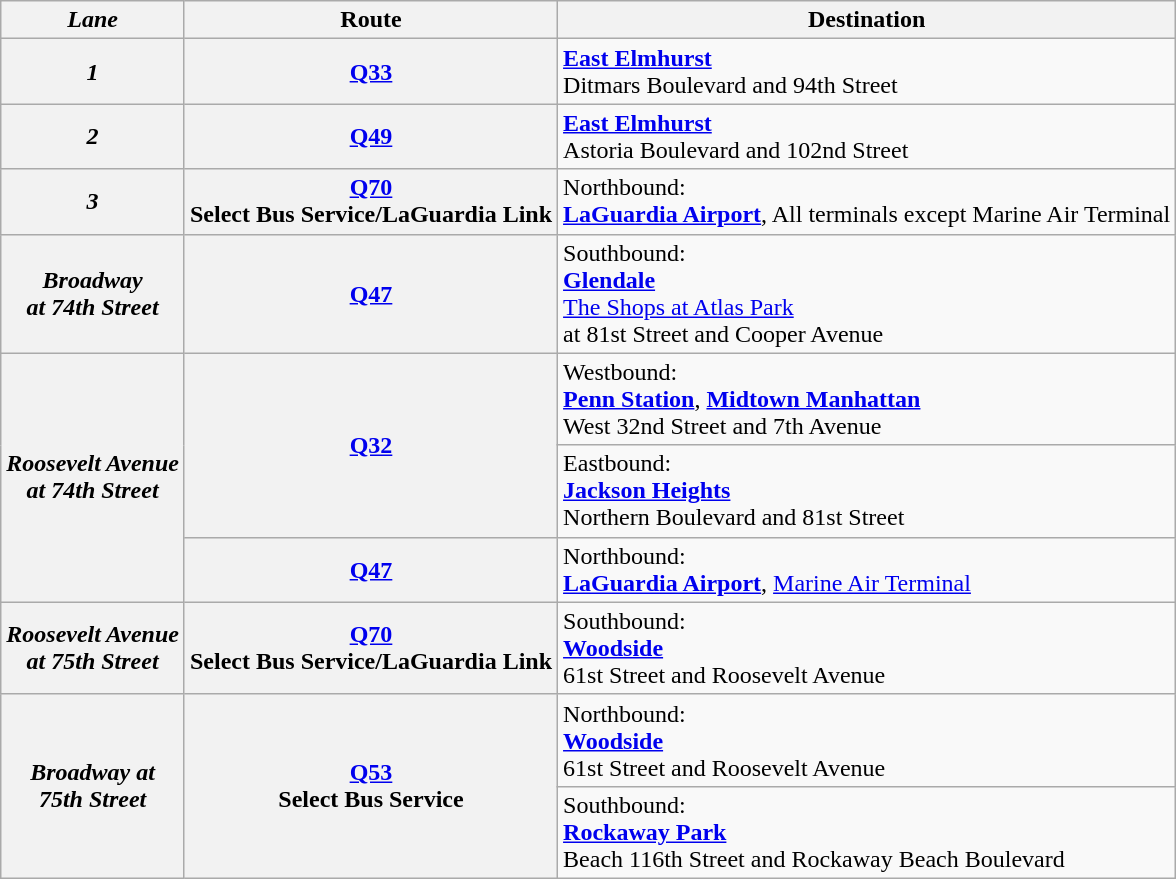<table class=wikitable style="font-size: 100%;" text-valign="center"|>
<tr>
<th><em>Lane</em></th>
<th>Route</th>
<th>Destination</th>
</tr>
<tr>
<th><em>1</em></th>
<th><a href='#'>Q33</a></th>
<td valign=top><strong><a href='#'>East Elmhurst</a></strong><br>Ditmars Boulevard and 94th Street</td>
</tr>
<tr>
<th><em>2</em></th>
<th><a href='#'>Q49</a></th>
<td valign=top><strong><a href='#'>East Elmhurst</a></strong><br>Astoria Boulevard and 102nd Street</td>
</tr>
<tr>
<th><em>3</em></th>
<th><a href='#'>Q70</a><br>Select Bus Service/LaGuardia Link</th>
<td valign=top>Northbound:<br><strong><a href='#'>LaGuardia Airport</a></strong>, All terminals except Marine Air Terminal</td>
</tr>
<tr>
<th><em>Broadway<br>at 74th Street</em></th>
<th><a href='#'>Q47</a></th>
<td valign=top>Southbound:<br><strong><a href='#'>Glendale</a></strong><br><a href='#'>The Shops at Atlas Park</a><br>at 81st Street and Cooper Avenue</td>
</tr>
<tr>
<th rowspan="3"><em>Roosevelt Avenue<br>at 74th Street</em></th>
<th rowspan="2"><a href='#'>Q32</a></th>
<td valign=top>Westbound:<br><strong><a href='#'>Penn Station</a></strong>, <strong><a href='#'>Midtown Manhattan</a></strong><br>West 32nd Street and 7th Avenue</td>
</tr>
<tr>
<td valign=top>Eastbound:<br><strong><a href='#'>Jackson Heights</a></strong><br>Northern Boulevard and 81st Street</td>
</tr>
<tr>
<th><a href='#'>Q47</a></th>
<td valign=top>Northbound:<br><strong><a href='#'>LaGuardia Airport</a></strong>, <a href='#'>Marine Air Terminal</a></td>
</tr>
<tr>
<th><em>Roosevelt Avenue<br>at 75th Street</em></th>
<th><a href='#'>Q70</a><br>Select Bus Service/LaGuardia Link</th>
<td valign=top>Southbound:<br><strong><a href='#'>Woodside</a></strong><br>61st Street and Roosevelt Avenue</td>
</tr>
<tr>
<th rowspan="2"><em>Broadway at<br>75th Street</em></th>
<th rowspan="2"><a href='#'>Q53</a><br>Select Bus Service</th>
<td valign=top>Northbound: <br><strong><a href='#'>Woodside</a></strong><br>61st Street and Roosevelt Avenue</td>
</tr>
<tr>
<td valign=top>Southbound:<br><strong><a href='#'>Rockaway Park</a></strong><br>Beach 116th Street and Rockaway Beach Boulevard</td>
</tr>
</table>
